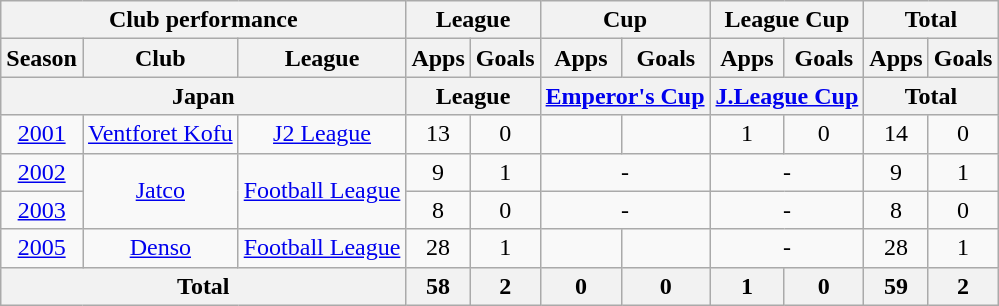<table class="wikitable" style="text-align:center;">
<tr>
<th colspan=3>Club performance</th>
<th colspan=2>League</th>
<th colspan=2>Cup</th>
<th colspan=2>League Cup</th>
<th colspan=2>Total</th>
</tr>
<tr>
<th>Season</th>
<th>Club</th>
<th>League</th>
<th>Apps</th>
<th>Goals</th>
<th>Apps</th>
<th>Goals</th>
<th>Apps</th>
<th>Goals</th>
<th>Apps</th>
<th>Goals</th>
</tr>
<tr>
<th colspan=3>Japan</th>
<th colspan=2>League</th>
<th colspan=2><a href='#'>Emperor's Cup</a></th>
<th colspan=2><a href='#'>J.League Cup</a></th>
<th colspan=2>Total</th>
</tr>
<tr>
<td><a href='#'>2001</a></td>
<td><a href='#'>Ventforet Kofu</a></td>
<td><a href='#'>J2 League</a></td>
<td>13</td>
<td>0</td>
<td></td>
<td></td>
<td>1</td>
<td>0</td>
<td>14</td>
<td>0</td>
</tr>
<tr>
<td><a href='#'>2002</a></td>
<td rowspan="2"><a href='#'>Jatco</a></td>
<td rowspan="2"><a href='#'>Football League</a></td>
<td>9</td>
<td>1</td>
<td colspan="2">-</td>
<td colspan="2">-</td>
<td>9</td>
<td>1</td>
</tr>
<tr>
<td><a href='#'>2003</a></td>
<td>8</td>
<td>0</td>
<td colspan="2">-</td>
<td colspan="2">-</td>
<td>8</td>
<td>0</td>
</tr>
<tr>
<td><a href='#'>2005</a></td>
<td><a href='#'>Denso</a></td>
<td><a href='#'>Football League</a></td>
<td>28</td>
<td>1</td>
<td></td>
<td></td>
<td colspan="2">-</td>
<td>28</td>
<td>1</td>
</tr>
<tr>
<th colspan=3>Total</th>
<th>58</th>
<th>2</th>
<th>0</th>
<th>0</th>
<th>1</th>
<th>0</th>
<th>59</th>
<th>2</th>
</tr>
</table>
